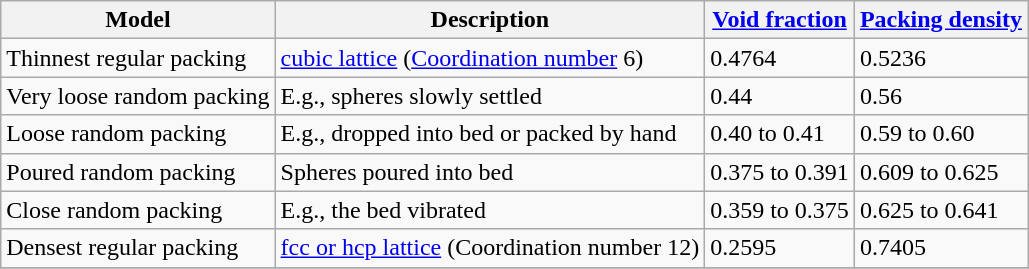<table class="wikitable">
<tr>
<th>Model</th>
<th>Description</th>
<th><a href='#'>Void fraction</a></th>
<th><a href='#'>Packing density</a></th>
</tr>
<tr>
<td>Thinnest regular packing</td>
<td><a href='#'>cubic lattice</a> (<a href='#'>Coordination number</a> 6)</td>
<td>0.4764</td>
<td>0.5236</td>
</tr>
<tr>
<td>Very loose random packing</td>
<td>E.g., spheres slowly settled</td>
<td>0.44</td>
<td>0.56</td>
</tr>
<tr>
<td>Loose random packing</td>
<td>E.g., dropped into bed or packed by hand</td>
<td>0.40 to 0.41</td>
<td>0.59 to 0.60</td>
</tr>
<tr>
<td>Poured random packing</td>
<td>Spheres poured into bed</td>
<td>0.375 to 0.391</td>
<td>0.609 to 0.625</td>
</tr>
<tr>
<td>Close random packing</td>
<td>E.g., the bed vibrated</td>
<td>0.359 to 0.375</td>
<td>0.625 to 0.641</td>
</tr>
<tr>
<td>Densest regular packing</td>
<td><a href='#'>fcc or hcp lattice</a> (Coordination number 12)</td>
<td>0.2595</td>
<td>0.7405</td>
</tr>
<tr>
</tr>
</table>
